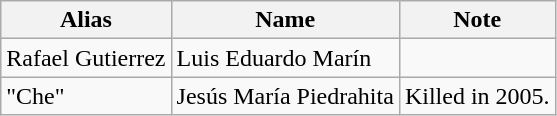<table class="wikitable">
<tr>
<th>Alias</th>
<th>Name</th>
<th>Note</th>
</tr>
<tr>
<td>Rafael Gutierrez</td>
<td>Luis Eduardo Marín</td>
<td></td>
</tr>
<tr>
<td>"Che"</td>
<td>Jesús María Piedrahita</td>
<td>Killed in 2005.</td>
</tr>
</table>
